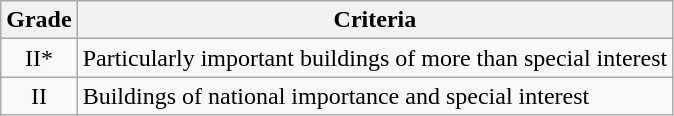<table class="wikitable">
<tr>
<th>Grade</th>
<th>Criteria</th>
</tr>
<tr>
<td align="center" >II*</td>
<td>Particularly important buildings of more than special interest</td>
</tr>
<tr>
<td align="center" >II</td>
<td>Buildings of national importance and special interest</td>
</tr>
</table>
